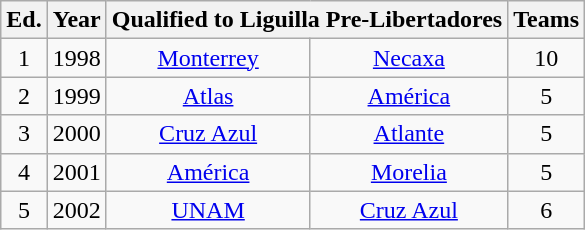<table class="wikitable" style="text-align: center;">
<tr>
<th>Ed.</th>
<th>Year</th>
<th colspan=2>Qualified to Liguilla Pre-Libertadores</th>
<th>Teams</th>
</tr>
<tr>
<td>1</td>
<td>1998</td>
<td><a href='#'>Monterrey</a></td>
<td><a href='#'>Necaxa</a></td>
<td>10</td>
</tr>
<tr>
<td>2</td>
<td>1999</td>
<td><a href='#'>Atlas</a></td>
<td><a href='#'>América</a></td>
<td>5</td>
</tr>
<tr>
<td>3</td>
<td>2000</td>
<td><a href='#'>Cruz Azul</a></td>
<td><a href='#'>Atlante</a></td>
<td>5</td>
</tr>
<tr>
<td>4</td>
<td>2001</td>
<td><a href='#'>América</a></td>
<td><a href='#'>Morelia</a></td>
<td>5</td>
</tr>
<tr>
<td>5</td>
<td>2002</td>
<td><a href='#'>UNAM</a></td>
<td><a href='#'>Cruz Azul</a></td>
<td>6</td>
</tr>
</table>
